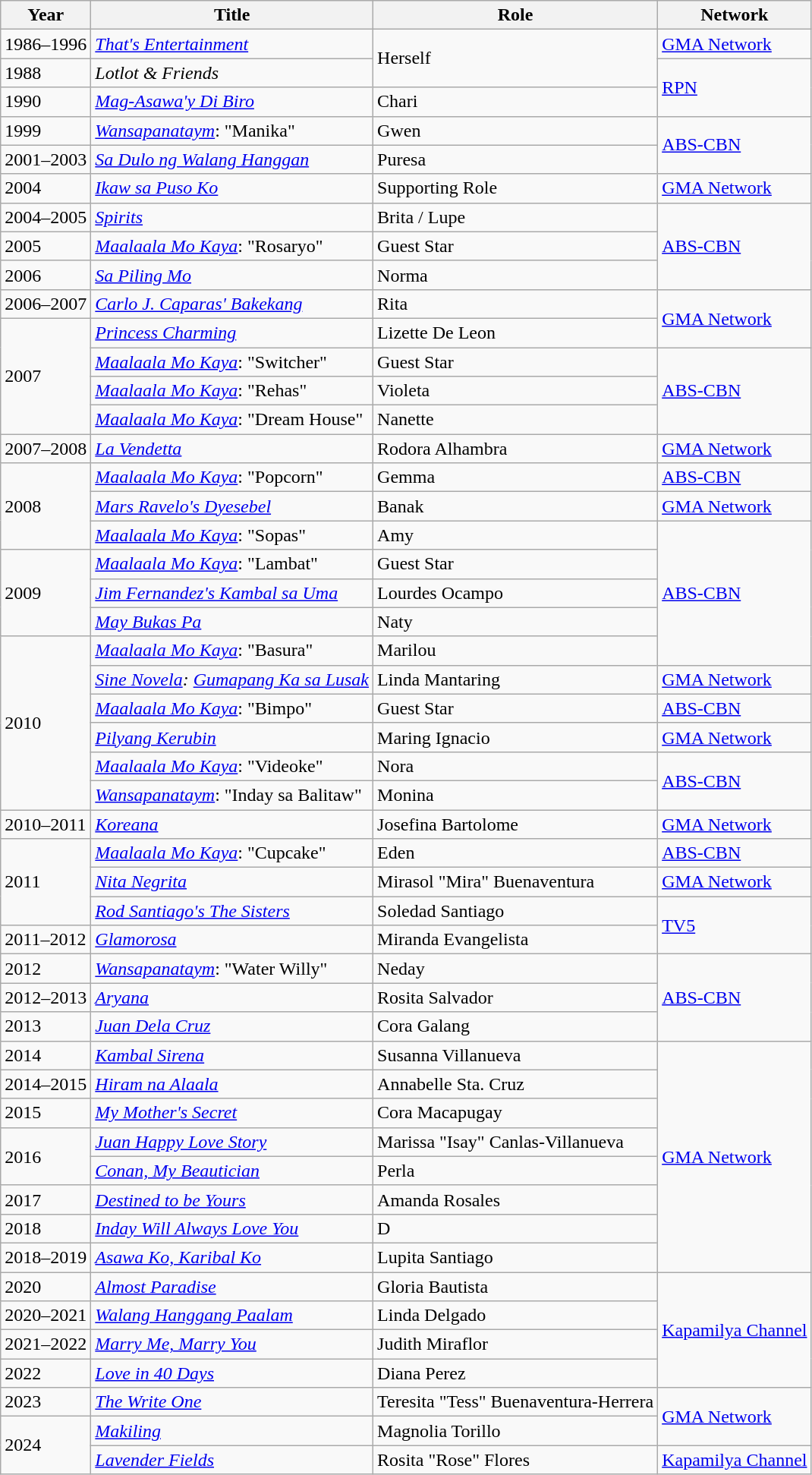<table class="wikitable sortable">
<tr>
<th>Year</th>
<th>Title</th>
<th>Role</th>
<th>Network</th>
</tr>
<tr>
<td>1986–1996</td>
<td><em><a href='#'>That's Entertainment</a></em></td>
<td rowspan="2">Herself</td>
<td><a href='#'>GMA Network</a></td>
</tr>
<tr>
<td>1988</td>
<td><em>Lotlot & Friends</em></td>
<td rowspan="2"><a href='#'>RPN</a></td>
</tr>
<tr>
<td>1990</td>
<td><em><a href='#'>Mag-Asawa'y Di Biro</a></em></td>
<td>Chari</td>
</tr>
<tr>
<td>1999</td>
<td><em><a href='#'>Wansapanataym</a></em>: "Manika"</td>
<td>Gwen</td>
<td rowspan="2"><a href='#'>ABS-CBN</a></td>
</tr>
<tr>
<td>2001–2003</td>
<td><em><a href='#'>Sa Dulo ng Walang Hanggan</a></em></td>
<td>Puresa</td>
</tr>
<tr>
<td>2004</td>
<td><em><a href='#'>Ikaw sa Puso Ko</a></em></td>
<td>Supporting Role</td>
<td><a href='#'>GMA Network</a></td>
</tr>
<tr>
<td>2004–2005</td>
<td><em><a href='#'>Spirits</a></em></td>
<td>Brita / Lupe</td>
<td rowspan="3"><a href='#'>ABS-CBN</a></td>
</tr>
<tr>
<td>2005</td>
<td><em><a href='#'>Maalaala Mo Kaya</a></em>: "Rosaryo"</td>
<td>Guest Star</td>
</tr>
<tr>
<td>2006</td>
<td><em><a href='#'>Sa Piling Mo</a></em></td>
<td>Norma</td>
</tr>
<tr>
<td>2006–2007</td>
<td><em><a href='#'>Carlo J. Caparas' Bakekang</a></em></td>
<td>Rita</td>
<td rowspan="2"><a href='#'>GMA Network</a></td>
</tr>
<tr>
<td rowspan="4">2007</td>
<td><em><a href='#'>Princess Charming</a></em></td>
<td>Lizette De Leon</td>
</tr>
<tr>
<td><em><a href='#'>Maalaala Mo Kaya</a></em>: "Switcher"</td>
<td>Guest Star</td>
<td rowspan="3"><a href='#'>ABS-CBN</a></td>
</tr>
<tr>
<td><em><a href='#'>Maalaala Mo Kaya</a></em>: "Rehas"</td>
<td>Violeta</td>
</tr>
<tr>
<td><em><a href='#'>Maalaala Mo Kaya</a></em>: "Dream House"</td>
<td>Nanette</td>
</tr>
<tr>
<td>2007–2008</td>
<td><em><a href='#'>La Vendetta</a></em></td>
<td>Rodora Alhambra</td>
<td><a href='#'>GMA Network</a></td>
</tr>
<tr>
<td rowspan="3">2008</td>
<td><em><a href='#'>Maalaala Mo Kaya</a></em>: "Popcorn"</td>
<td>Gemma</td>
<td><a href='#'>ABS-CBN</a></td>
</tr>
<tr>
<td><em><a href='#'>Mars Ravelo's Dyesebel</a></em></td>
<td>Banak</td>
<td><a href='#'>GMA Network</a></td>
</tr>
<tr>
<td><em><a href='#'>Maalaala Mo Kaya</a></em>: "Sopas"</td>
<td>Amy</td>
<td rowspan="5"><a href='#'>ABS-CBN</a></td>
</tr>
<tr>
<td rowspan="3">2009</td>
<td><em><a href='#'>Maalaala Mo Kaya</a></em>: "Lambat"</td>
<td>Guest Star</td>
</tr>
<tr>
<td><em><a href='#'>Jim Fernandez's Kambal sa Uma</a></em></td>
<td>Lourdes Ocampo</td>
</tr>
<tr>
<td><em><a href='#'>May Bukas Pa</a></em></td>
<td>Naty</td>
</tr>
<tr>
<td rowspan="6">2010</td>
<td><em><a href='#'>Maalaala Mo Kaya</a></em>: "Basura"</td>
<td>Marilou</td>
</tr>
<tr>
<td><em><a href='#'>Sine Novela</a>: <a href='#'>Gumapang Ka sa Lusak</a></em></td>
<td>Linda Mantaring</td>
<td><a href='#'>GMA Network</a></td>
</tr>
<tr>
<td><em><a href='#'>Maalaala Mo Kaya</a></em>: "Bimpo"</td>
<td>Guest Star</td>
<td><a href='#'>ABS-CBN</a></td>
</tr>
<tr>
<td><em><a href='#'>Pilyang Kerubin</a></em></td>
<td>Maring Ignacio</td>
<td><a href='#'>GMA Network</a></td>
</tr>
<tr>
<td><em><a href='#'>Maalaala Mo Kaya</a></em>: "Videoke"</td>
<td>Nora</td>
<td rowspan="2"><a href='#'>ABS-CBN</a></td>
</tr>
<tr>
<td><em><a href='#'>Wansapanataym</a></em>: "Inday sa Balitaw"</td>
<td>Monina</td>
</tr>
<tr>
<td>2010–2011</td>
<td><em><a href='#'>Koreana</a></em></td>
<td>Josefina Bartolome</td>
<td><a href='#'>GMA Network</a></td>
</tr>
<tr>
<td rowspan="3">2011</td>
<td><em><a href='#'>Maalaala Mo Kaya</a></em>: "Cupcake"</td>
<td>Eden</td>
<td><a href='#'>ABS-CBN</a></td>
</tr>
<tr>
<td><em><a href='#'>Nita Negrita</a></em></td>
<td>Mirasol "Mira" Buenaventura</td>
<td><a href='#'>GMA Network</a></td>
</tr>
<tr>
<td><em><a href='#'>Rod Santiago's The Sisters</a></em></td>
<td>Soledad Santiago</td>
<td rowspan="2"><a href='#'>TV5</a></td>
</tr>
<tr>
<td>2011–2012</td>
<td><em><a href='#'>Glamorosa</a></em></td>
<td>Miranda Evangelista</td>
</tr>
<tr>
<td>2012</td>
<td><em><a href='#'>Wansapanataym</a></em>: "Water Willy"</td>
<td>Neday</td>
<td rowspan="3"><a href='#'>ABS-CBN</a></td>
</tr>
<tr>
<td>2012–2013</td>
<td><em><a href='#'>Aryana</a></em></td>
<td>Rosita Salvador</td>
</tr>
<tr>
<td>2013</td>
<td><em><a href='#'>Juan Dela Cruz</a></em></td>
<td>Cora Galang</td>
</tr>
<tr>
<td>2014</td>
<td><em><a href='#'>Kambal Sirena</a></em></td>
<td>Susanna Villanueva</td>
<td rowspan="8"><a href='#'>GMA Network</a></td>
</tr>
<tr>
<td>2014–2015</td>
<td><em><a href='#'>Hiram na Alaala</a></em></td>
<td>Annabelle Sta. Cruz</td>
</tr>
<tr>
<td>2015</td>
<td><em><a href='#'>My Mother's Secret</a></em></td>
<td>Cora Macapugay</td>
</tr>
<tr>
<td rowspan="2">2016</td>
<td><em><a href='#'>Juan Happy Love Story</a></em></td>
<td>Marissa "Isay" Canlas-Villanueva</td>
</tr>
<tr>
<td><em><a href='#'>Conan, My Beautician</a></em></td>
<td>Perla</td>
</tr>
<tr>
<td>2017</td>
<td><em><a href='#'>Destined to be Yours</a></em></td>
<td>Amanda Rosales</td>
</tr>
<tr>
<td>2018</td>
<td><em><a href='#'>Inday Will Always Love You</a></em></td>
<td>D</td>
</tr>
<tr>
<td>2018–2019</td>
<td><em><a href='#'>Asawa Ko, Karibal Ko</a></em></td>
<td>Lupita Santiago</td>
</tr>
<tr>
<td>2020</td>
<td><em><a href='#'>Almost Paradise</a></em></td>
<td>Gloria Bautista</td>
<td rowspan="4"><a href='#'>Kapamilya Channel</a></td>
</tr>
<tr>
<td>2020–2021</td>
<td><em><a href='#'>Walang Hanggang Paalam</a></em></td>
<td>Linda Delgado</td>
</tr>
<tr>
<td>2021–2022</td>
<td><em><a href='#'>Marry Me, Marry You</a></em></td>
<td>Judith Miraflor</td>
</tr>
<tr>
<td>2022</td>
<td><em><a href='#'>Love in 40 Days</a></em></td>
<td>Diana Perez</td>
</tr>
<tr>
<td>2023</td>
<td><em><a href='#'>The Write One</a></em></td>
<td>Teresita "Tess" Buenaventura-Herrera</td>
<td rowspan="2"><a href='#'>GMA Network</a></td>
</tr>
<tr>
<td rowspan="2">2024</td>
<td><em><a href='#'>Makiling</a></em></td>
<td>Magnolia Torillo</td>
</tr>
<tr>
<td><em><a href='#'>Lavender Fields</a></em></td>
<td>Rosita "Rose" Flores</td>
<td><a href='#'>Kapamilya Channel</a></td>
</tr>
</table>
